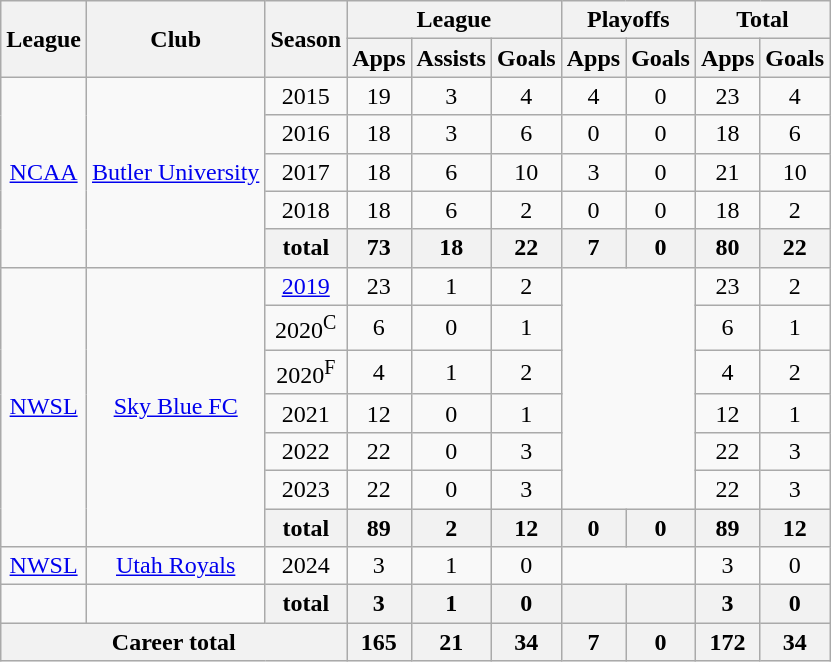<table class="wikitable" style="text-align: center;">
<tr>
<th rowspan="2">League</th>
<th rowspan="2">Club</th>
<th rowspan="2">Season</th>
<th colspan="3">League</th>
<th colspan="2">Playoffs</th>
<th colspan="2">Total</th>
</tr>
<tr>
<th>Apps</th>
<th>Assists</th>
<th>Goals</th>
<th>Apps</th>
<th>Goals</th>
<th>Apps</th>
<th>Goals</th>
</tr>
<tr>
<td rowspan="5"><a href='#'>NCAA</a></td>
<td rowspan="5"><a href='#'>Butler University</a></td>
<td>2015</td>
<td>19</td>
<td>3</td>
<td>4</td>
<td>4</td>
<td>0</td>
<td>23</td>
<td>4</td>
</tr>
<tr>
<td>2016</td>
<td>18</td>
<td>3</td>
<td>6</td>
<td>0</td>
<td>0</td>
<td>18</td>
<td>6</td>
</tr>
<tr>
<td>2017</td>
<td>18</td>
<td>6</td>
<td>10</td>
<td>3</td>
<td>0</td>
<td>21</td>
<td>10</td>
</tr>
<tr>
<td>2018</td>
<td>18</td>
<td>6</td>
<td>2</td>
<td>0</td>
<td>0</td>
<td>18</td>
<td>2</td>
</tr>
<tr>
<th>total</th>
<th>73</th>
<th>18</th>
<th>22</th>
<th>7</th>
<th>0</th>
<th>80</th>
<th>22</th>
</tr>
<tr>
<td rowspan="7"><a href='#'>NWSL</a></td>
<td rowspan="7"><a href='#'>Sky Blue FC</a></td>
<td><a href='#'>2019</a></td>
<td>23</td>
<td>1</td>
<td>2</td>
<td colspan="2" rowspan="6"></td>
<td>23</td>
<td>2</td>
</tr>
<tr>
<td>2020<sup>C</sup></td>
<td>6</td>
<td>0</td>
<td>1</td>
<td>6</td>
<td>1</td>
</tr>
<tr>
<td>2020<sup>F</sup></td>
<td>4</td>
<td>1</td>
<td>2</td>
<td>4</td>
<td>2</td>
</tr>
<tr>
<td>2021</td>
<td>12</td>
<td>0</td>
<td>1</td>
<td>12</td>
<td>1</td>
</tr>
<tr>
<td>2022</td>
<td>22</td>
<td>0</td>
<td>3</td>
<td>22</td>
<td>3</td>
</tr>
<tr>
<td>2023</td>
<td>22</td>
<td>0</td>
<td>3</td>
<td>22</td>
<td>3</td>
</tr>
<tr>
<th>total</th>
<th>89</th>
<th>2</th>
<th>12</th>
<th>0</th>
<th>0</th>
<th>89</th>
<th>12</th>
</tr>
<tr>
<td><a href='#'>NWSL</a></td>
<td><a href='#'>Utah Royals</a></td>
<td>2024</td>
<td>3</td>
<td>1</td>
<td>0</td>
<td colspan="2"></td>
<td>3</td>
<td>0</td>
</tr>
<tr>
<td></td>
<td></td>
<th>total</th>
<th>3</th>
<th>1</th>
<th>0</th>
<th></th>
<th></th>
<th>3</th>
<th>0</th>
</tr>
<tr>
<th colspan="3">Career total</th>
<th>165</th>
<th>21</th>
<th>34</th>
<th>7</th>
<th>0</th>
<th>172</th>
<th>34</th>
</tr>
</table>
